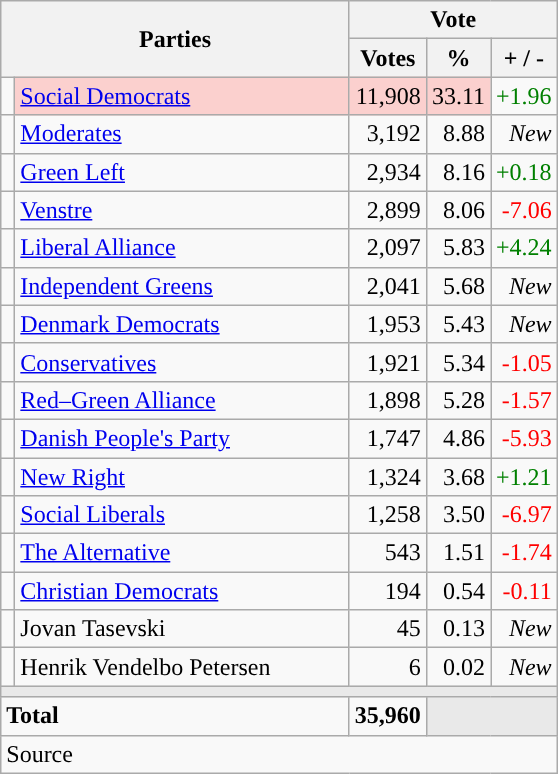<table class="wikitable" style="text-align:right;">
<tr>
<th style="text-align:centre;" rowspan="2" colspan="2" width="225">Parties</th>
<th colspan="3">Vote</th>
</tr>
<tr>
<th width="15">Votes</th>
<th width="15">%</th>
<th width="15">+ / -</th>
</tr>
<tr>
<td width="2" style="color:inherit;background:"></td>
<td bgcolor=#fbd0ce  align="left"><a href='#'>Social Democrats</a></td>
<td bgcolor=#fbd0ce>11,908</td>
<td bgcolor=#fbd0ce>33.11</td>
<td style=color:green;>+1.96</td>
</tr>
<tr>
<td width="2" style="color:inherit;background:"></td>
<td align="left"><a href='#'>Moderates</a></td>
<td>3,192</td>
<td>8.88</td>
<td><em>New</em></td>
</tr>
<tr>
<td width="2" style="color:inherit;background:"></td>
<td align="left"><a href='#'>Green Left</a></td>
<td>2,934</td>
<td>8.16</td>
<td style=color:green;>+0.18</td>
</tr>
<tr>
<td width="2" style="color:inherit;background:"></td>
<td align="left"><a href='#'>Venstre</a></td>
<td>2,899</td>
<td>8.06</td>
<td style=color:red;>-7.06</td>
</tr>
<tr>
<td width="2" style="color:inherit;background:"></td>
<td align="left"><a href='#'>Liberal Alliance</a></td>
<td>2,097</td>
<td>5.83</td>
<td style=color:green;>+4.24</td>
</tr>
<tr>
<td width="2" style="color:inherit;background:"></td>
<td align="left"><a href='#'>Independent Greens</a></td>
<td>2,041</td>
<td>5.68</td>
<td><em>New</em></td>
</tr>
<tr>
<td width="2" style="color:inherit;background:"></td>
<td align="left"><a href='#'>Denmark Democrats</a></td>
<td>1,953</td>
<td>5.43</td>
<td><em>New</em></td>
</tr>
<tr>
<td width="2" style="color:inherit;background:"></td>
<td align="left"><a href='#'>Conservatives</a></td>
<td>1,921</td>
<td>5.34</td>
<td style=color:red;>-1.05</td>
</tr>
<tr>
<td width="2" style="color:inherit;background:"></td>
<td align="left"><a href='#'>Red–Green Alliance</a></td>
<td>1,898</td>
<td>5.28</td>
<td style=color:red;>-1.57</td>
</tr>
<tr>
<td width="2" style="color:inherit;background:"></td>
<td align="left"><a href='#'>Danish People's Party</a></td>
<td>1,747</td>
<td>4.86</td>
<td style=color:red;>-5.93</td>
</tr>
<tr>
<td width="2" style="color:inherit;background:"></td>
<td align="left"><a href='#'>New Right</a></td>
<td>1,324</td>
<td>3.68</td>
<td style=color:green;>+1.21</td>
</tr>
<tr>
<td width="2" style="color:inherit;background:"></td>
<td align="left"><a href='#'>Social Liberals</a></td>
<td>1,258</td>
<td>3.50</td>
<td style=color:red;>-6.97</td>
</tr>
<tr>
<td width="2" style="color:inherit;background:"></td>
<td align="left"><a href='#'>The Alternative</a></td>
<td>543</td>
<td>1.51</td>
<td style=color:red;>-1.74</td>
</tr>
<tr>
<td width="2" style="color:inherit;background:"></td>
<td align="left"><a href='#'>Christian Democrats</a></td>
<td>194</td>
<td>0.54</td>
<td style=color:red;>-0.11</td>
</tr>
<tr>
<td width="2" style="color:inherit;background:"></td>
<td align="left">Jovan Tasevski</td>
<td>45</td>
<td>0.13</td>
<td><em>New</em></td>
</tr>
<tr>
<td width="2" style="color:inherit;background:"></td>
<td align="left">Henrik Vendelbo Petersen</td>
<td>6</td>
<td>0.02</td>
<td><em>New</em></td>
</tr>
<tr>
<td colspan="7" bgcolor="#E9E9E9"></td>
</tr>
<tr>
<td align="left" colspan="2"><strong>Total</strong></td>
<td><strong>35,960</strong></td>
<td bgcolor="#E9E9E9" colspan="2"></td>
</tr>
<tr>
<td align="left" colspan="6">Source</td>
</tr>
</table>
